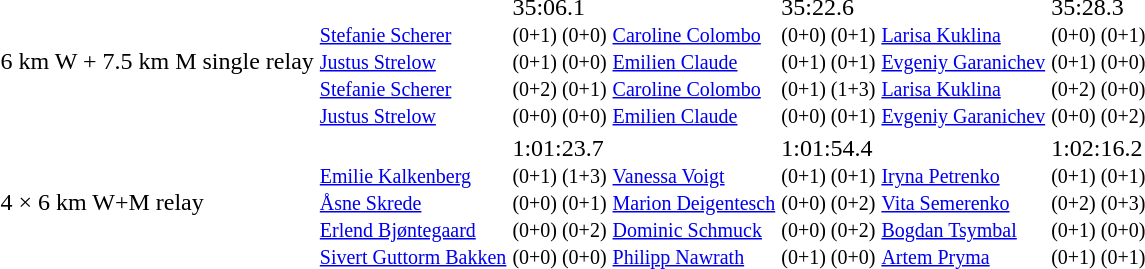<table>
<tr>
<td>6 km W + 7.5 km M single relay<br><em></em></td>
<td><br><small><a href='#'>Stefanie Scherer</a><br><a href='#'>Justus Strelow</a><br><a href='#'>Stefanie Scherer</a><br><a href='#'>Justus Strelow</a></small></td>
<td>35:06.1<br><small>(0+1) (0+0)<br>(0+1) (0+0)<br>(0+2) (0+1)<br>(0+0) (0+0)</small></td>
<td><br><small><a href='#'>Caroline Colombo</a><br><a href='#'>Emilien Claude</a><br><a href='#'>Caroline Colombo</a><br><a href='#'>Emilien Claude</a></small></td>
<td>35:22.6<br><small>(0+0) (0+1)<br>(0+1) (0+1)<br>(0+1) (1+3)<br>(0+0) (0+1)</small></td>
<td><br><small><a href='#'>Larisa Kuklina</a><br><a href='#'>Evgeniy Garanichev</a><br><a href='#'>Larisa Kuklina</a><br><a href='#'>Evgeniy Garanichev</a></small></td>
<td>35:28.3<br><small>(0+0) (0+1)<br>(0+1) (0+0)<br>(0+2) (0+0)<br>(0+0) (0+2)</small></td>
</tr>
<tr>
<td>4 × 6 km W+M relay<br><em></em></td>
<td><br><small><a href='#'>Emilie Kalkenberg</a><br><a href='#'>Åsne Skrede</a><br><a href='#'>Erlend Bjøntegaard</a><br><a href='#'>Sivert Guttorm Bakken</a></small></td>
<td>1:01:23.7<br><small>(0+1) (1+3)<br>(0+0) (0+1)<br>(0+0) (0+2)<br>(0+0) (0+0)</small></td>
<td><br><small><a href='#'>Vanessa Voigt</a><br><a href='#'>Marion Deigentesch</a><br><a href='#'>Dominic Schmuck</a><br><a href='#'>Philipp Nawrath</a></small></td>
<td>1:01:54.4<br><small>(0+1) (0+1)<br>(0+0) (0+2)<br>(0+0) (0+2)<br>(0+1) (0+0)</small></td>
<td><br><small><a href='#'>Iryna Petrenko</a><br><a href='#'>Vita Semerenko</a><br><a href='#'>Bogdan Tsymbal</a><br><a href='#'>Artem Pryma</a></small></td>
<td>1:02:16.2<br><small>(0+1) (0+1)<br>(0+2) (0+3)<br>(0+1) (0+0)<br>(0+1) (0+1)</small></td>
</tr>
</table>
